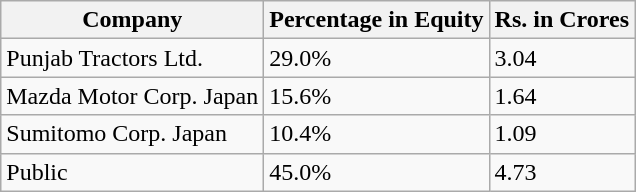<table class="wikitable">
<tr>
<th>Company</th>
<th>Percentage in Equity</th>
<th>Rs. in Crores</th>
</tr>
<tr>
<td>Punjab Tractors Ltd.</td>
<td>29.0%</td>
<td>3.04</td>
</tr>
<tr>
<td>Mazda Motor Corp. Japan</td>
<td>15.6%</td>
<td>1.64</td>
</tr>
<tr>
<td>Sumitomo Corp. Japan</td>
<td>10.4%</td>
<td>1.09</td>
</tr>
<tr>
<td>Public</td>
<td>45.0%</td>
<td>4.73</td>
</tr>
</table>
